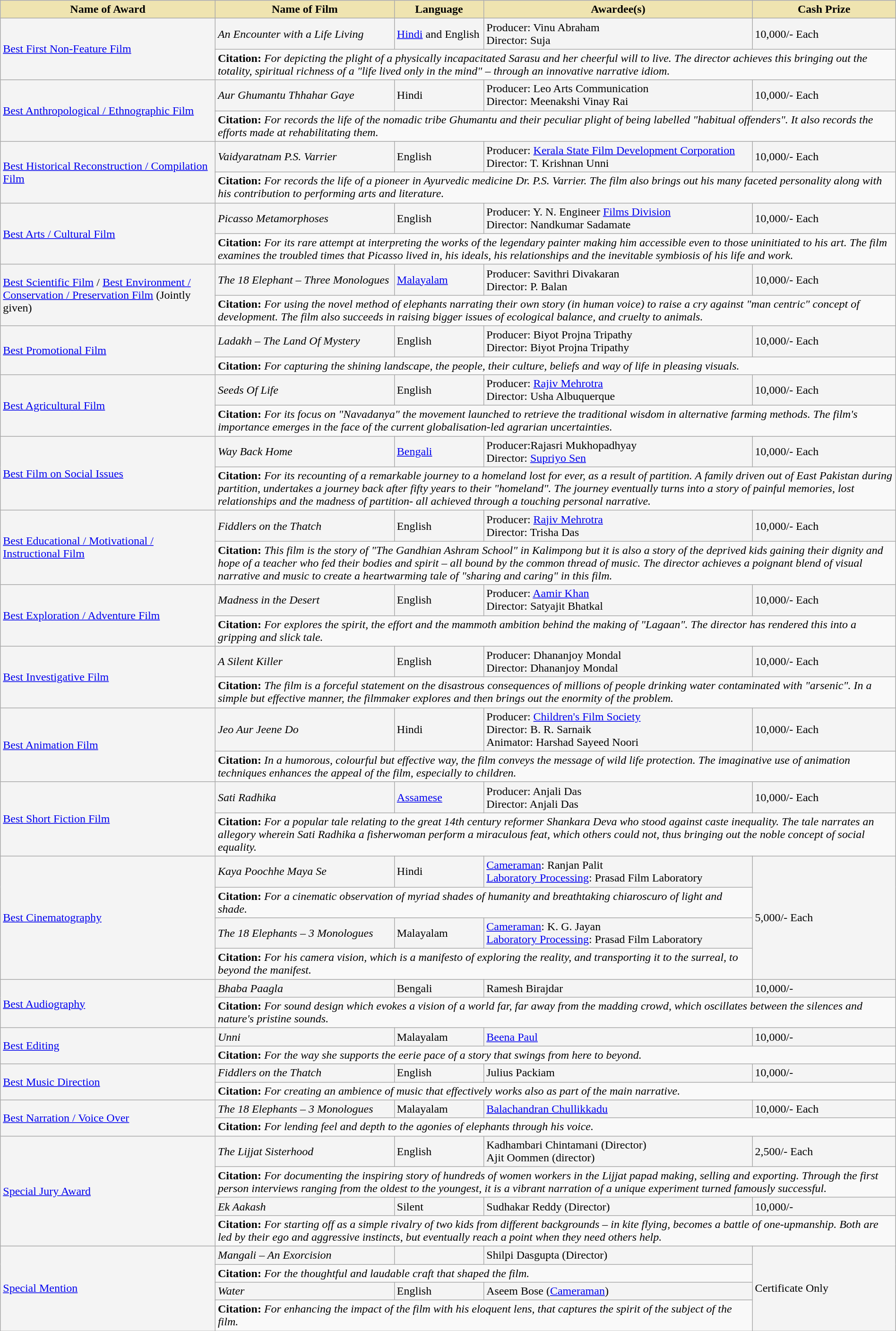<table class="wikitable" style="width:100%;">
<tr>
<th style="background-color:#EFE4B0;width:24%;">Name of Award</th>
<th style="background-color:#EFE4B0;width:20%;">Name of Film</th>
<th style="background-color:#EFE4B0;width:10%;">Language</th>
<th style="background-color:#EFE4B0;width:30%;">Awardee(s)</th>
<th style="background-color:#EFE4B0;width:16%;">Cash Prize</th>
</tr>
<tr style="background-color:#F4F4F4">
<td rowspan="2"><a href='#'>Best First Non-Feature Film</a></td>
<td><em>An Encounter with a Life Living</em></td>
<td><a href='#'>Hindi</a> and English</td>
<td>Producer: Vinu Abraham<br>Director: Suja</td>
<td> 10,000/- Each</td>
</tr>
<tr style="background-color:#F9F9F9">
<td colspan="4"><strong>Citation:</strong> <em>For depicting the plight of a physically incapacitated Sarasu and her cheerful will to live.  The director achieves this bringing out the totality, spiritual richness of a "life lived only in the mind" – through an innovative narrative idiom.</em></td>
</tr>
<tr style="background-color:#F4F4F4">
<td rowspan="2"><a href='#'>Best Anthropological / Ethnographic Film</a></td>
<td><em>Aur Ghumantu Thhahar Gaye</em></td>
<td>Hindi</td>
<td>Producer: Leo Arts Communication<br>Director: Meenakshi Vinay Rai</td>
<td> 10,000/- Each</td>
</tr>
<tr style="background-color:#F9F9F9">
<td colspan="4"><strong>Citation:</strong> <em>For records the life of the nomadic tribe Ghumantu and their peculiar plight of being labelled "habitual offenders". It also records the efforts made at rehabilitating them.</em></td>
</tr>
<tr style="background-color:#F4F4F4">
<td rowspan="2"><a href='#'>Best Historical Reconstruction / Compilation Film</a></td>
<td><em>Vaidyaratnam P.S. Varrier</em></td>
<td>English</td>
<td>Producer: <a href='#'>Kerala State Film Development Corporation</a><br>Director: T. Krishnan Unni</td>
<td> 10,000/- Each</td>
</tr>
<tr style="background-color:#F9F9F9">
<td colspan="4"><strong>Citation:</strong> <em>For records the life of a pioneer in Ayurvedic medicine Dr. P.S. Varrier. The film also brings out his many faceted personality along with his contribution to performing arts and literature.</em></td>
</tr>
<tr style="background-color:#F4F4F4">
<td rowspan="2"><a href='#'>Best Arts / Cultural Film</a></td>
<td><em>Picasso Metamorphoses</em></td>
<td>English</td>
<td>Producer: Y. N. Engineer  <a href='#'>Films Division</a><br>Director: Nandkumar Sadamate</td>
<td> 10,000/- Each</td>
</tr>
<tr style="background-color:#F9F9F9">
<td colspan="4"><strong>Citation:</strong> <em>For its rare attempt at interpreting the works of the legendary painter making him accessible even to those uninitiated to his art.  The film examines the troubled times that Picasso lived in, his ideals, his relationships and the inevitable symbiosis of his life and work.</em></td>
</tr>
<tr style="background-color:#F4F4F4">
<td rowspan="2"><a href='#'>Best Scientific Film</a> / <a href='#'>Best Environment / Conservation / Preservation Film</a> (Jointly given)</td>
<td><em>The 18 Elephant – Three Monologues</em></td>
<td><a href='#'>Malayalam</a></td>
<td>Producer: Savithri Divakaran<br>Director: P. Balan</td>
<td> 10,000/- Each</td>
</tr>
<tr style="background-color:#F9F9F9">
<td colspan="4"><strong>Citation:</strong> <em>For using the novel method of elephants narrating their own story (in human voice) to raise a cry against "man centric" concept of development. The film also succeeds in raising bigger issues of ecological balance, and cruelty to animals.</em></td>
</tr>
<tr style="background-color:#F4F4F4">
<td rowspan="2"><a href='#'>Best Promotional Film</a></td>
<td><em>Ladakh – The Land Of Mystery</em></td>
<td>English</td>
<td>Producer: Biyot Projna Tripathy<br>Director: Biyot Projna Tripathy</td>
<td> 10,000/- Each</td>
</tr>
<tr style="background-color:#F9F9F9">
<td colspan="4"><strong>Citation:</strong> <em>For capturing the shining landscape, the people, their culture, beliefs and way of life in pleasing visuals.</em></td>
</tr>
<tr style="background-color:#F4F4F4">
<td rowspan="2"><a href='#'>Best Agricultural Film</a></td>
<td><em>Seeds Of Life</em></td>
<td>English</td>
<td>Producer: <a href='#'>Rajiv Mehrotra</a><br>Director: Usha Albuquerque</td>
<td> 10,000/- Each</td>
</tr>
<tr style="background-color:#F9F9F9">
<td colspan="4"><strong>Citation:</strong> <em>For its focus on "Navadanya" the movement launched to retrieve the traditional wisdom in alternative farming methods. The film's importance emerges in the face of the current globalisation-led agrarian uncertainties.</em></td>
</tr>
<tr style="background-color:#F4F4F4">
<td rowspan="2"><a href='#'>Best Film on Social Issues</a></td>
<td><em>Way Back Home</em></td>
<td><a href='#'>Bengali</a></td>
<td>Producer:Rajasri Mukhopadhyay <br>Director: <a href='#'>Supriyo Sen</a></td>
<td> 10,000/- Each</td>
</tr>
<tr style="background-color:#F9F9F9">
<td colspan="4"><strong>Citation:</strong> <em>For its recounting of a remarkable journey to a homeland lost for ever, as a result of partition.  A family driven out of East Pakistan during partition, undertakes a journey back after fifty years to their "homeland". The journey eventually turns into a story of painful memories, lost relationships and the madness of partition- all achieved through a touching personal narrative.</em></td>
</tr>
<tr style="background-color:#F4F4F4">
<td rowspan="2"><a href='#'>Best Educational / Motivational / Instructional Film</a></td>
<td><em>Fiddlers on the Thatch</em></td>
<td>English</td>
<td>Producer: <a href='#'>Rajiv Mehrotra</a><br>Director: Trisha Das</td>
<td> 10,000/- Each</td>
</tr>
<tr style="background-color:#F9F9F9">
<td colspan="4"><strong>Citation:</strong> <em>This film is the story of "The Gandhian Ashram School" in Kalimpong but it is also a story of the deprived kids gaining their dignity and hope of a teacher who fed their bodies and spirit – all bound by the common thread of music. The director achieves a poignant blend of visual narrative and music to create a heartwarming tale of "sharing and caring" in this film.</em></td>
</tr>
<tr style="background-color:#F4F4F4">
<td rowspan="2"><a href='#'>Best Exploration / Adventure Film</a></td>
<td><em>Madness in the Desert</em></td>
<td>English</td>
<td>Producer: <a href='#'>Aamir Khan</a><br>Director: Satyajit Bhatkal</td>
<td> 10,000/- Each</td>
</tr>
<tr style="background-color:#F9F9F9">
<td colspan="4"><strong>Citation:</strong> <em>For explores the spirit, the effort and the mammoth ambition behind the making of "Lagaan". The director has rendered this into a gripping and slick tale.</em></td>
</tr>
<tr style="background-color:#F4F4F4">
<td rowspan="2"><a href='#'>Best Investigative Film</a></td>
<td><em>A Silent Killer</em></td>
<td>English</td>
<td>Producer: Dhananjoy Mondal<br>Director: Dhananjoy Mondal</td>
<td> 10,000/- Each</td>
</tr>
<tr style="background-color:#F9F9F9">
<td colspan="4"><strong>Citation:</strong> <em>The film is a forceful statement on the disastrous consequences of millions of people drinking water contaminated with "arsenic". In a simple but effective manner, the filmmaker explores and then brings out the enormity of the problem.</em></td>
</tr>
<tr style="background-color:#F4F4F4">
<td rowspan="2"><a href='#'>Best Animation Film</a></td>
<td><em>Jeo Aur Jeene Do</em></td>
<td>Hindi</td>
<td>Producer: <a href='#'>Children's Film Society</a><br>Director: B. R. Sarnaik<br>Animator: Harshad Sayeed Noori</td>
<td> 10,000/- Each</td>
</tr>
<tr style="background-color:#F9F9F9">
<td colspan="4"><strong>Citation:</strong> <em>In a humorous, colourful but effective way, the film conveys the  message of  wild life protection. The imaginative use of animation techniques enhances the appeal of the film, especially to children.</em></td>
</tr>
<tr style="background-color:#F4F4F4">
<td rowspan="2"><a href='#'>Best Short Fiction Film</a></td>
<td><em>Sati Radhika</em></td>
<td><a href='#'>Assamese</a></td>
<td>Producer: Anjali Das<br>Director: Anjali Das</td>
<td> 10,000/- Each</td>
</tr>
<tr style="background-color:#F9F9F9">
<td colspan="4"><strong>Citation:</strong> <em>For a popular tale relating to the great 14th century reformer Shankara Deva who stood against caste inequality.  The tale narrates an allegory wherein Sati Radhika a fisherwoman perform a miraculous feat, which others could not, thus bringing out the noble concept of social equality.</em></td>
</tr>
<tr style="background-color:#F4F4F4">
<td rowspan="4"><a href='#'>Best Cinematography</a></td>
<td><em>Kaya Poochhe Maya Se</em></td>
<td>Hindi</td>
<td><a href='#'>Cameraman</a>: Ranjan Palit<br><a href='#'>Laboratory Processing</a>: Prasad Film Laboratory</td>
<td rowspan="4"> 5,000/- Each</td>
</tr>
<tr style="background-color:#F9F9F9">
<td colspan="3"><strong>Citation:</strong> <em>For a cinematic observation of myriad shades of humanity and breathtaking chiaroscuro of light and shade.</em></td>
</tr>
<tr style="background-color:#F4F4F4">
<td><em>The 18 Elephants – 3 Monologues</em></td>
<td>Malayalam</td>
<td><a href='#'>Cameraman</a>: K. G. Jayan<br><a href='#'>Laboratory Processing</a>: Prasad Film Laboratory</td>
</tr>
<tr style="background-color:#F9F9F9">
<td colspan="3"><strong>Citation:</strong> <em>For his camera vision, which is a manifesto of exploring the reality, and transporting it to the surreal, to beyond the manifest.</em></td>
</tr>
<tr style="background-color:#F4F4F4">
<td rowspan="2"><a href='#'>Best Audiography</a></td>
<td><em>Bhaba Paagla</em></td>
<td>Bengali</td>
<td>Ramesh Birajdar</td>
<td> 10,000/-</td>
</tr>
<tr style="background-color:#F9F9F9">
<td colspan="4"><strong>Citation:</strong> <em>For sound design which evokes a vision of a world far, far away from the madding crowd, which oscillates between the silences and nature's pristine sounds.</em></td>
</tr>
<tr style="background-color:#F4F4F4">
<td rowspan="2"><a href='#'>Best Editing</a></td>
<td><em>Unni</em></td>
<td>Malayalam</td>
<td><a href='#'>Beena Paul</a></td>
<td> 10,000/-</td>
</tr>
<tr style="background-color:#F9F9F9">
<td colspan="4"><strong>Citation:</strong> <em>For the way she supports the eerie pace of a story that swings from here to beyond.</em></td>
</tr>
<tr style="background-color:#F4F4F4">
<td rowspan="2"><a href='#'>Best Music Direction</a></td>
<td><em>Fiddlers on the Thatch</em></td>
<td>English</td>
<td>Julius Packiam</td>
<td> 10,000/-</td>
</tr>
<tr style="background-color:#F9F9F9">
<td colspan="4"><strong>Citation:</strong> <em>For creating an ambience of music that effectively works also as part of the main narrative.</em></td>
</tr>
<tr style="background-color:#F4F4F4">
<td rowspan="2"><a href='#'>Best Narration / Voice Over</a></td>
<td><em>The 18 Elephants – 3 Monologues</em></td>
<td>Malayalam</td>
<td><a href='#'>Balachandran Chullikkadu</a></td>
<td> 10,000/- Each</td>
</tr>
<tr style="background-color:#F9F9F9">
<td colspan="4"><strong>Citation:</strong> <em>For lending feel and depth to the agonies of elephants through his voice.</em></td>
</tr>
<tr style="background-color:#F4F4F4">
<td rowspan="4"><a href='#'>Special Jury Award</a></td>
<td><em>The Lijjat Sisterhood</em></td>
<td>English</td>
<td>Kadhambari Chintamani (Director)<br>Ajit Oommen (director)</td>
<td> 2,500/- Each</td>
</tr>
<tr style="background-color:#F9F9F9">
<td colspan="4"><strong>Citation:</strong> <em>For documenting the inspiring story of hundreds of women workers in the Lijjat papad making, selling and exporting. Through the first person interviews ranging from the oldest to the youngest, it is a vibrant narration of a unique experiment turned famously successful.</em></td>
</tr>
<tr style="background-color:#F4F4F4">
<td><em>Ek Aakash</em></td>
<td>Silent</td>
<td>Sudhakar Reddy (Director)</td>
<td> 10,000/-</td>
</tr>
<tr style="background-color:#F9F9F9">
<td colspan="4"><strong>Citation:</strong> <em>For starting off as a simple rivalry of two kids from different backgrounds – in kite flying, becomes a battle of one-upmanship.  Both are led by their ego and aggressive instincts, but eventually reach a point when they need others help.</em></td>
</tr>
<tr style="background-color:#F4F4F4">
<td rowspan="4"><a href='#'>Special Mention</a></td>
<td><em>Mangali – An Exorcision</em></td>
<td></td>
<td>Shilpi Dasgupta (Director)</td>
<td rowspan="4">Certificate Only</td>
</tr>
<tr style="background-color:#F9F9F9">
<td colspan="3"><strong>Citation:</strong> <em>For the thoughtful and laudable craft that shaped the film.</em></td>
</tr>
<tr style="background-color:#F4F4F4">
<td><em>Water</em></td>
<td>English</td>
<td>Aseem Bose (<a href='#'>Cameraman</a>)</td>
</tr>
<tr style="background-color:#F9F9F9">
<td colspan="3"><strong>Citation:</strong> <em>For enhancing the impact of the film with his eloquent lens, that captures the spirit of the subject of the film.</em></td>
</tr>
</table>
